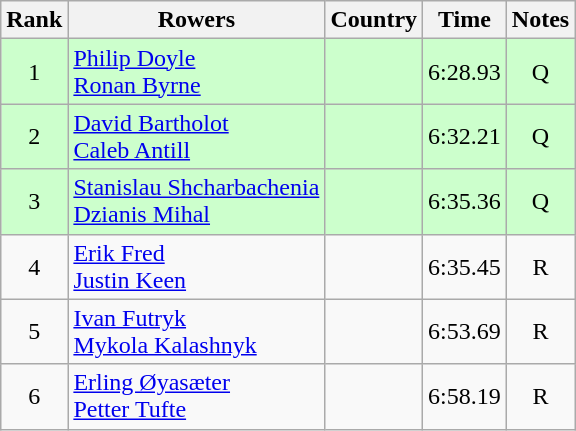<table class="wikitable" style="text-align:center">
<tr>
<th>Rank</th>
<th>Rowers</th>
<th>Country</th>
<th>Time</th>
<th>Notes</th>
</tr>
<tr bgcolor=ccffcc>
<td>1</td>
<td align="left"><a href='#'>Philip Doyle</a><br><a href='#'>Ronan Byrne</a></td>
<td align="left"></td>
<td>6:28.93</td>
<td>Q</td>
</tr>
<tr bgcolor=ccffcc>
<td>2</td>
<td align="left"><a href='#'>David Bartholot</a><br><a href='#'>Caleb Antill</a></td>
<td align="left"></td>
<td>6:32.21</td>
<td>Q</td>
</tr>
<tr bgcolor=ccffcc>
<td>3</td>
<td align="left"><a href='#'>Stanislau Shcharbachenia</a><br><a href='#'>Dzianis Mihal</a></td>
<td align="left"></td>
<td>6:35.36</td>
<td>Q</td>
</tr>
<tr>
<td>4</td>
<td align="left"><a href='#'>Erik Fred</a><br><a href='#'>Justin Keen</a></td>
<td align="left"></td>
<td>6:35.45</td>
<td>R</td>
</tr>
<tr>
<td>5</td>
<td align="left"><a href='#'>Ivan Futryk</a><br><a href='#'>Mykola Kalashnyk</a></td>
<td align="left"></td>
<td>6:53.69</td>
<td>R</td>
</tr>
<tr>
<td>6</td>
<td align="left"><a href='#'>Erling Øyasæter</a><br><a href='#'>Petter Tufte</a></td>
<td align="left"></td>
<td>6:58.19</td>
<td>R</td>
</tr>
</table>
